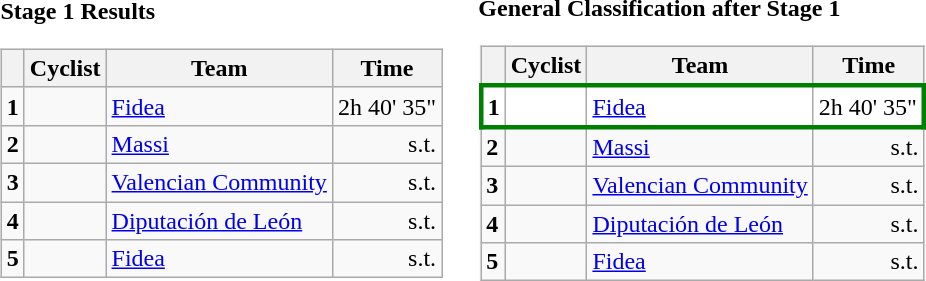<table>
<tr>
<td><strong>Stage 1 Results</strong><br><table class="wikitable">
<tr>
<th></th>
<th>Cyclist</th>
<th>Team</th>
<th>Time</th>
</tr>
<tr>
<td><strong>1</strong></td>
<td></td>
<td><a href='#'>Fidea</a></td>
<td align="right">2h 40' 35"</td>
</tr>
<tr>
<td><strong>2</strong></td>
<td></td>
<td><a href='#'>Massi</a></td>
<td align="right">s.t.</td>
</tr>
<tr>
<td><strong>3</strong></td>
<td></td>
<td><a href='#'>Valencian Community</a></td>
<td align="right">s.t.</td>
</tr>
<tr>
<td><strong>4</strong></td>
<td></td>
<td><a href='#'>Diputación de León</a></td>
<td align="right">s.t.</td>
</tr>
<tr>
<td><strong>5</strong></td>
<td></td>
<td><a href='#'>Fidea</a></td>
<td align="right">s.t.</td>
</tr>
</table>
</td>
<td></td>
<td><strong>General Classification after Stage 1</strong><br><table class="wikitable">
<tr>
<th></th>
<th>Cyclist</th>
<th>Team</th>
<th>Time</th>
</tr>
<tr style="border:3px solid green; background:white">
<td><strong>1</strong></td>
<td></td>
<td><a href='#'>Fidea</a></td>
<td align="right">2h 40' 35"</td>
</tr>
<tr>
<td><strong>2</strong></td>
<td></td>
<td><a href='#'>Massi</a></td>
<td align="right">s.t.</td>
</tr>
<tr>
<td><strong>3</strong></td>
<td></td>
<td><a href='#'>Valencian Community</a></td>
<td align="right">s.t.</td>
</tr>
<tr>
<td><strong>4</strong></td>
<td></td>
<td><a href='#'>Diputación de León</a></td>
<td align="right">s.t.</td>
</tr>
<tr>
<td><strong>5</strong></td>
<td></td>
<td><a href='#'>Fidea</a></td>
<td align="right">s.t.</td>
</tr>
</table>
</td>
</tr>
</table>
